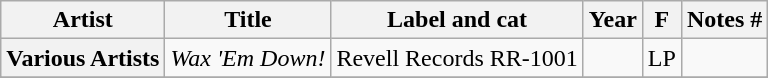<table class="wikitable plainrowheaders sortable">
<tr>
<th scope="col">Artist</th>
<th scope="col">Title</th>
<th scope="col">Label and cat</th>
<th scope="col">Year</th>
<th scope="col">F</th>
<th scope="col" class="unsortable">Notes #</th>
</tr>
<tr>
<th scope="row">Various Artists</th>
<td><em>Wax 'Em Down!</em></td>
<td>Revell Records RR-1001</td>
<td></td>
<td>LP</td>
<td></td>
</tr>
<tr>
</tr>
<tr>
</tr>
</table>
